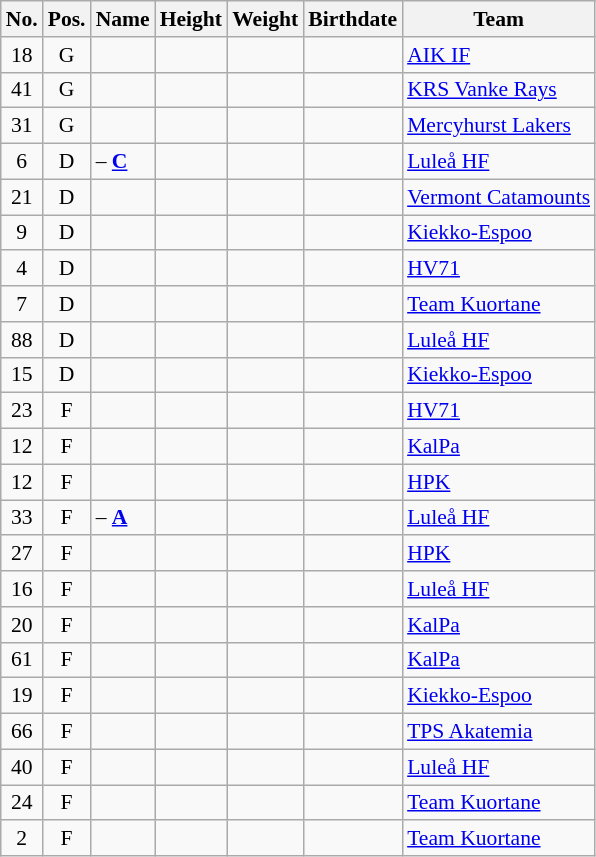<table class="wikitable sortable" style="font-size: 90%; text-align: center;">
<tr>
<th>No.</th>
<th>Pos.</th>
<th>Name</th>
<th>Height</th>
<th>Weight</th>
<th>Birthdate</th>
<th>Team</th>
</tr>
<tr>
<td>18</td>
<td>G</td>
<td align=left></td>
<td></td>
<td></td>
<td></td>
<td style="text-align:left;"> <a href='#'>AIK IF</a></td>
</tr>
<tr>
<td>41</td>
<td>G</td>
<td align=left></td>
<td></td>
<td></td>
<td></td>
<td style="text-align:left;"> <a href='#'>KRS Vanke Rays</a></td>
</tr>
<tr>
<td>31</td>
<td>G</td>
<td align=left></td>
<td></td>
<td></td>
<td></td>
<td style="text-align:left;"> <a href='#'>Mercyhurst Lakers</a></td>
</tr>
<tr>
<td>6</td>
<td>D</td>
<td align=left> – <strong><a href='#'>C</a></strong></td>
<td></td>
<td></td>
<td></td>
<td style="text-align:left;"> <a href='#'>Luleå HF</a></td>
</tr>
<tr>
<td>21</td>
<td>D</td>
<td align=left></td>
<td></td>
<td></td>
<td></td>
<td style="text-align:left;"> <a href='#'>Vermont Catamounts</a></td>
</tr>
<tr>
<td>9</td>
<td>D</td>
<td align=left></td>
<td></td>
<td></td>
<td></td>
<td style="text-align:left;"> <a href='#'>Kiekko-Espoo</a></td>
</tr>
<tr>
<td>4</td>
<td>D</td>
<td align=left></td>
<td></td>
<td></td>
<td></td>
<td style="text-align:left;"> <a href='#'>HV71</a></td>
</tr>
<tr>
<td>7</td>
<td>D</td>
<td align=left></td>
<td></td>
<td></td>
<td></td>
<td style="text-align:left;"> <a href='#'>Team Kuortane</a></td>
</tr>
<tr>
<td>88</td>
<td>D</td>
<td align=left></td>
<td></td>
<td></td>
<td></td>
<td style="text-align:left;"> <a href='#'>Luleå HF</a></td>
</tr>
<tr>
<td>15</td>
<td>D</td>
<td align=left></td>
<td></td>
<td></td>
<td></td>
<td style="text-align:left;"> <a href='#'>Kiekko-Espoo</a></td>
</tr>
<tr>
<td>23</td>
<td>F</td>
<td align=left></td>
<td></td>
<td></td>
<td></td>
<td style="text-align:left;"> <a href='#'>HV71</a></td>
</tr>
<tr>
<td>12</td>
<td>F</td>
<td align=left></td>
<td></td>
<td></td>
<td></td>
<td style="text-align:left;"> <a href='#'>KalPa</a></td>
</tr>
<tr>
<td>12</td>
<td>F</td>
<td align=left></td>
<td></td>
<td></td>
<td></td>
<td style="text-align:left;"> <a href='#'>HPK</a></td>
</tr>
<tr>
<td>33</td>
<td>F</td>
<td align=left> – <strong><a href='#'>A</a></strong></td>
<td></td>
<td></td>
<td></td>
<td style="text-align:left;"> <a href='#'>Luleå HF</a></td>
</tr>
<tr>
<td>27</td>
<td>F</td>
<td align=left></td>
<td></td>
<td></td>
<td></td>
<td style="text-align:left;"> <a href='#'>HPK</a></td>
</tr>
<tr>
<td>16</td>
<td>F</td>
<td align=left></td>
<td></td>
<td></td>
<td></td>
<td style="text-align:left;"> <a href='#'>Luleå HF</a></td>
</tr>
<tr>
<td>20</td>
<td>F</td>
<td align=left></td>
<td></td>
<td></td>
<td></td>
<td style="text-align:left;"> <a href='#'>KalPa</a></td>
</tr>
<tr>
<td>61</td>
<td>F</td>
<td align=left></td>
<td></td>
<td></td>
<td></td>
<td style="text-align:left;"> <a href='#'>KalPa</a></td>
</tr>
<tr>
<td>19</td>
<td>F</td>
<td align=left></td>
<td></td>
<td></td>
<td></td>
<td style="text-align:left;"> <a href='#'>Kiekko-Espoo</a></td>
</tr>
<tr>
<td>66</td>
<td>F</td>
<td align=left></td>
<td></td>
<td></td>
<td></td>
<td style="text-align:left;"> <a href='#'>TPS Akatemia</a></td>
</tr>
<tr>
<td>40</td>
<td>F</td>
<td align=left></td>
<td></td>
<td></td>
<td></td>
<td style="text-align:left;"> <a href='#'>Luleå HF</a></td>
</tr>
<tr>
<td>24</td>
<td>F</td>
<td align=left></td>
<td></td>
<td></td>
<td></td>
<td style="text-align:left;"> <a href='#'>Team Kuortane</a></td>
</tr>
<tr>
<td>2</td>
<td>F</td>
<td align=left></td>
<td></td>
<td></td>
<td></td>
<td style="text-align:left;"> <a href='#'>Team Kuortane</a></td>
</tr>
</table>
